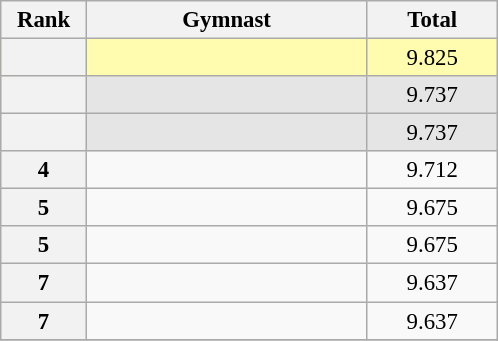<table class="wikitable sortable" style="text-align:center; font-size:95%">
<tr>
<th scope="col" style="width:50px;">Rank</th>
<th scope="col" style="width:180px;">Gymnast</th>
<th scope="col" style="width:80px;">Total</th>
</tr>
<tr style="background:#fffcaf;">
<th scope=row style="text-align:center"></th>
<td style="text-align:left;"></td>
<td>9.825</td>
</tr>
<tr style="background:#e5e5e5;">
<th scope="row" style="text-align:center"></th>
<td style="text-align:left;"></td>
<td>9.737</td>
</tr>
<tr style="background:#e5e5e5;">
<th scope=row style="text-align:center"></th>
<td style="text-align:left;"></td>
<td>9.737</td>
</tr>
<tr>
<th scope=row style="text-align:center">4</th>
<td style="text-align:left;"></td>
<td>9.712</td>
</tr>
<tr>
<th scope=row style="text-align:center">5</th>
<td style="text-align:left;"></td>
<td>9.675</td>
</tr>
<tr>
<th scope=row style="text-align:center">5</th>
<td style="text-align:left;"></td>
<td>9.675</td>
</tr>
<tr>
<th scope=row style="text-align:center">7</th>
<td style="text-align:left;"></td>
<td>9.637</td>
</tr>
<tr>
<th scope=row style="text-align:center">7</th>
<td style="text-align:left;"></td>
<td>9.637</td>
</tr>
<tr>
</tr>
</table>
